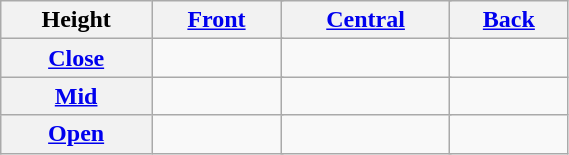<table class="wikitable" style="margin:auto:" align="center" style="text-align:center" width="30%">
<tr>
<th colspan="2">Height</th>
<th colspan="2"><a href='#'>Front</a></th>
<th colspan="2"><a href='#'>Central</a></th>
<th colspan="2"><a href='#'>Back</a></th>
</tr>
<tr align="center">
<th colspan="2"><a href='#'>Close</a></th>
<td colspan="2"></td>
<td colspan="2"></td>
<td colspan="2"></td>
</tr>
<tr align="center">
<th colspan="2"><a href='#'>Mid</a></th>
<td colspan="2"></td>
<td colspan="2"></td>
<td colspan="2"></td>
</tr>
<tr align="center">
<th colspan="2"><a href='#'>Open</a></th>
<td colspan="2"></td>
<td colspan="2"></td>
<td colspan="2"></td>
</tr>
</table>
